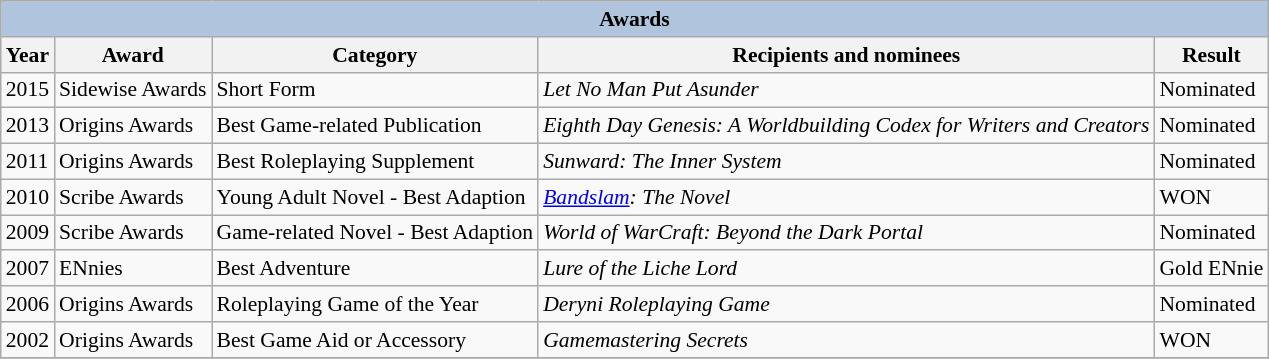<table class="wikitable" style="font-size: 90%;">
<tr>
<th colspan="5" style="background: LightSteelBlue;">Awards</th>
</tr>
<tr>
<th>Year</th>
<th>Award</th>
<th>Category</th>
<th>Recipients and nominees</th>
<th>Result</th>
</tr>
<tr>
<td rowspan="1">2015</td>
<td>Sidewise Awards</td>
<td>Short Form</td>
<td><em>Let No Man Put Asunder</em></td>
<td>Nominated</td>
</tr>
<tr>
<td rowspan="1">2013</td>
<td>Origins Awards</td>
<td>Best Game-related Publication</td>
<td><em>Eighth Day Genesis: A Worldbuilding Codex for Writers and Creators</em></td>
<td>Nominated</td>
</tr>
<tr>
<td rowspan="1">2011</td>
<td>Origins Awards</td>
<td>Best Roleplaying Supplement</td>
<td><em>Sunward: The Inner System</em></td>
<td>Nominated</td>
</tr>
<tr>
<td rowspan="1">2010</td>
<td>Scribe Awards</td>
<td>Young Adult Novel - Best Adaption</td>
<td><em><a href='#'>Bandslam</a>: The Novel</em></td>
<td>WON</td>
</tr>
<tr>
<td rowspan="1">2009</td>
<td>Scribe Awards</td>
<td>Game-related Novel - Best Adaption</td>
<td><em>World of WarCraft: Beyond the Dark Portal</em></td>
<td>Nominated</td>
</tr>
<tr>
<td rowspan="1">2007</td>
<td>ENnies</td>
<td>Best Adventure</td>
<td><em>Lure of the Liche Lord</em></td>
<td>Gold ENnie</td>
</tr>
<tr>
<td rowspan="1">2006</td>
<td>Origins Awards</td>
<td>Roleplaying Game of the Year</td>
<td><em>Deryni Roleplaying Game</em></td>
<td>Nominated</td>
</tr>
<tr>
<td rowspan="1">2002</td>
<td>Origins Awards</td>
<td>Best Game Aid or Accessory</td>
<td><em>Gamemastering Secrets</em></td>
<td>WON</td>
</tr>
<tr>
</tr>
</table>
